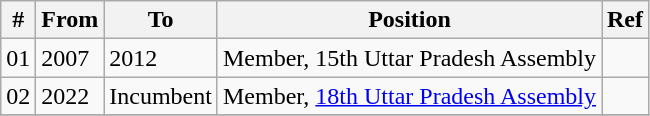<table class="wikitable sortable">
<tr>
<th>#</th>
<th>From</th>
<th>To</th>
<th>Position</th>
<th>Ref</th>
</tr>
<tr>
<td>01</td>
<td>2007</td>
<td>2012</td>
<td>Member, 15th Uttar Pradesh Assembly</td>
<td></td>
</tr>
<tr>
<td>02</td>
<td>2022</td>
<td>Incumbent</td>
<td>Member, <a href='#'>18th Uttar Pradesh Assembly</a></td>
<td></td>
</tr>
<tr>
</tr>
</table>
